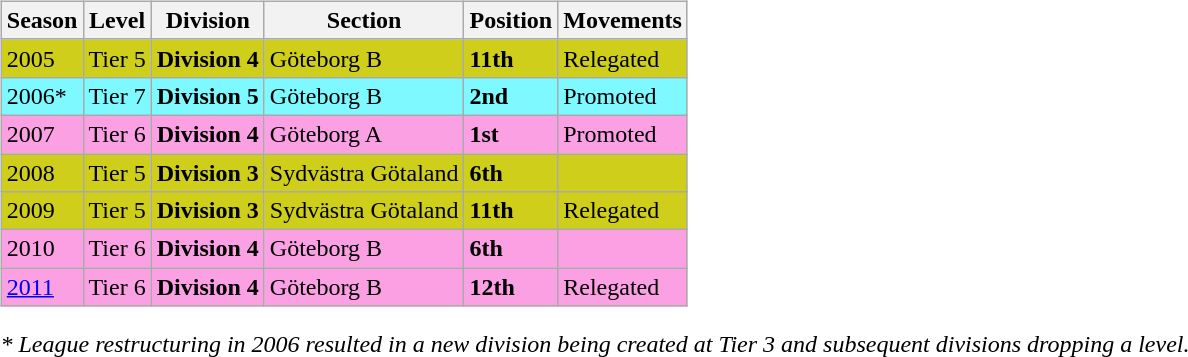<table>
<tr>
<td valign="top" width=0%><br><table class="wikitable">
<tr style="background:#f0f6fa;">
<th><strong>Season</strong></th>
<th><strong>Level</strong></th>
<th><strong>Division</strong></th>
<th><strong>Section</strong></th>
<th><strong>Position</strong></th>
<th><strong>Movements</strong></th>
</tr>
<tr>
<td style="background:#CECE1B;">2005</td>
<td style="background:#CECE1B;">Tier 5</td>
<td style="background:#CECE1B;"><strong>Division 4</strong></td>
<td style="background:#CECE1B;">Göteborg B</td>
<td style="background:#CECE1B;"><strong>11th</strong></td>
<td style="background:#CECE1B;">Relegated</td>
</tr>
<tr>
<td style="background:#7DF9FF;">2006*</td>
<td style="background:#7DF9FF;">Tier 7</td>
<td style="background:#7DF9FF;"><strong>Division 5</strong></td>
<td style="background:#7DF9FF;">Göteborg B</td>
<td style="background:#7DF9FF;"><strong>2nd</strong></td>
<td style="background:#7DF9FF;">Promoted</td>
</tr>
<tr>
<td style="background:#FBA0E3;">2007</td>
<td style="background:#FBA0E3;">Tier 6</td>
<td style="background:#FBA0E3;"><strong>Division 4</strong></td>
<td style="background:#FBA0E3;">Göteborg A</td>
<td style="background:#FBA0E3;"><strong>1st</strong></td>
<td style="background:#FBA0E3;">Promoted</td>
</tr>
<tr>
<td style="background:#CECE1B;">2008</td>
<td style="background:#CECE1B;">Tier 5</td>
<td style="background:#CECE1B;"><strong>Division 3</strong></td>
<td style="background:#CECE1B;">Sydvästra Götaland</td>
<td style="background:#CECE1B;"><strong>6th</strong></td>
<td style="background:#CECE1B;"></td>
</tr>
<tr>
<td style="background:#CECE1B;">2009</td>
<td style="background:#CECE1B;">Tier 5</td>
<td style="background:#CECE1B;"><strong>Division 3</strong></td>
<td style="background:#CECE1B;">Sydvästra Götaland</td>
<td style="background:#CECE1B;"><strong>11th</strong></td>
<td style="background:#CECE1B;">Relegated</td>
</tr>
<tr>
<td style="background:#FBA0E3;">2010</td>
<td style="background:#FBA0E3;">Tier 6</td>
<td style="background:#FBA0E3;"><strong>Division 4</strong></td>
<td style="background:#FBA0E3;">Göteborg B</td>
<td style="background:#FBA0E3;"><strong>6th</strong></td>
<td style="background:#FBA0E3;"></td>
</tr>
<tr>
<td style="background:#FBA0E3;"><a href='#'>2011</a></td>
<td style="background:#FBA0E3;">Tier 6</td>
<td style="background:#FBA0E3;"><strong>Division 4</strong></td>
<td style="background:#FBA0E3;">Göteborg B</td>
<td style="background:#FBA0E3;"><strong>12th</strong></td>
<td style="background:#FBA0E3;">Relegated</td>
</tr>
</table>
<em>* League restructuring in 2006 resulted in a new division being created at Tier 3 and subsequent divisions dropping a level.</em>


</td>
</tr>
</table>
